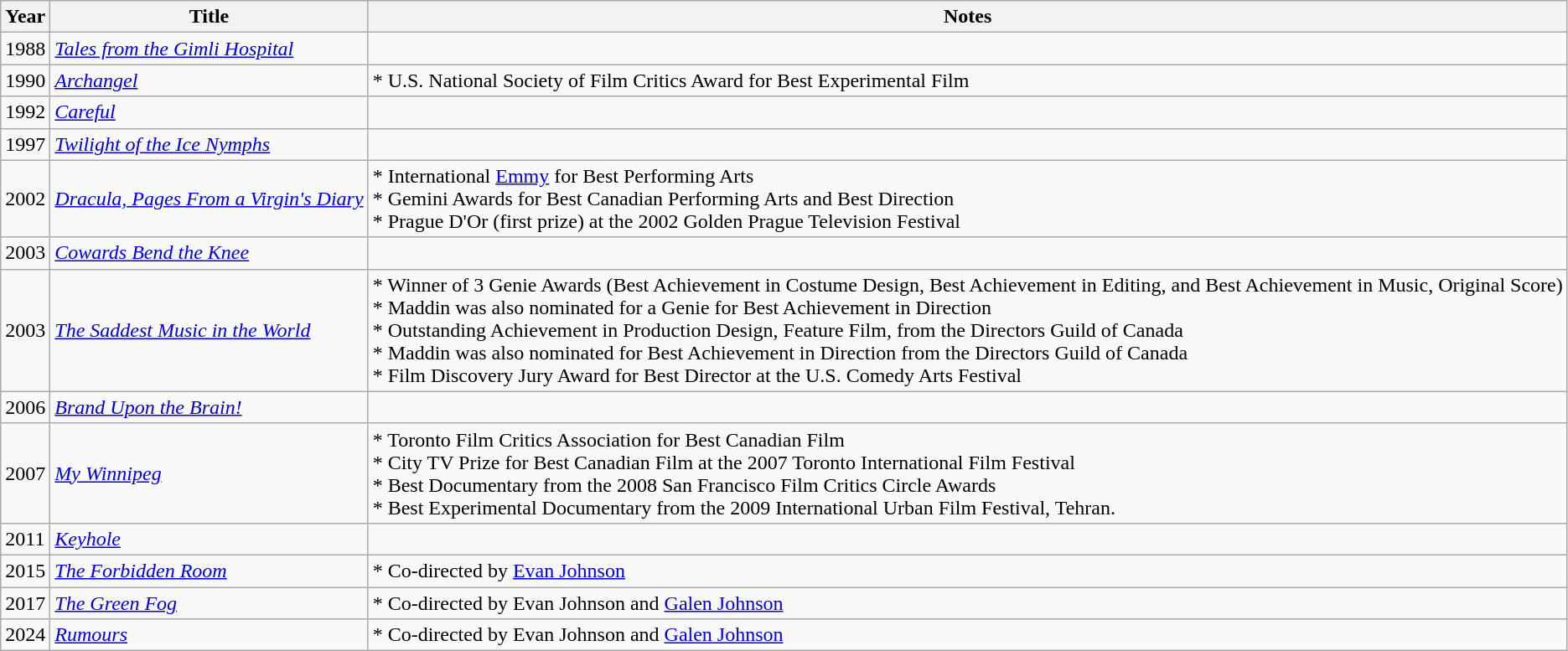<table class="wikitable sortable">
<tr>
<th align="left">Year</th>
<th align="left">Title</th>
<th align="left">Notes</th>
</tr>
<tr>
<td align="left">1988</td>
<td align="left"><em><a href='#'>Tales from the Gimli Hospital</a></em></td>
<td align="left"></td>
</tr>
<tr>
<td align="left">1990</td>
<td align="left"><em><a href='#'>Archangel</a></em></td>
<td align="left">* U.S. National Society of Film Critics Award for Best Experimental Film</td>
</tr>
<tr>
<td align="left">1992</td>
<td align="left"><em><a href='#'>Careful</a></em></td>
<td align="left"></td>
</tr>
<tr>
<td align="left">1997</td>
<td align="left"><em><a href='#'>Twilight of the Ice Nymphs</a></em></td>
<td align="left"></td>
</tr>
<tr>
<td align="left">2002</td>
<td align="left"><em><a href='#'>Dracula, Pages From a Virgin's Diary</a></em></td>
<td align="left">* International <a href='#'>Emmy</a> for Best Performing Arts<br>* Gemini Awards for Best Canadian Performing Arts and Best Direction<br>* Prague D'Or (first prize) at the 2002 Golden Prague Television Festival</td>
</tr>
<tr>
<td align="left">2003</td>
<td align="left"><em><a href='#'>Cowards Bend the Knee</a></em></td>
<td align="left"></td>
</tr>
<tr>
<td align="left">2003</td>
<td align="left"><em><a href='#'>The Saddest Music in the World</a></em></td>
<td align="left">* Winner of 3 Genie Awards (Best Achievement in Costume Design, Best Achievement in Editing, and Best Achievement in Music, Original Score)<br>* Maddin was also nominated for a Genie for Best Achievement in Direction<br>* Outstanding Achievement in Production Design, Feature Film, from the Directors Guild of Canada<br>* Maddin was also nominated for Best Achievement in Direction from the Directors Guild of Canada<br>* Film Discovery Jury Award for Best Director at the U.S. Comedy Arts Festival</td>
</tr>
<tr>
<td align="left">2006</td>
<td align="left"><em><a href='#'>Brand Upon the Brain!</a></em></td>
<td align="left"></td>
</tr>
<tr>
<td align="left">2007</td>
<td align="left"><em><a href='#'>My Winnipeg</a></em></td>
<td align="left">* Toronto Film Critics Association for Best Canadian Film<br>* City TV Prize for Best Canadian Film at the 2007 Toronto International Film Festival<br>* Best Documentary from the 2008 San Francisco Film Critics Circle Awards<br>* Best Experimental Documentary from the 2009 International Urban Film Festival, Tehran.</td>
</tr>
<tr>
<td align="left">2011</td>
<td align="left"><em><a href='#'>Keyhole</a></em></td>
<td align="left"></td>
</tr>
<tr>
<td align="left">2015</td>
<td align="left"><em><a href='#'>The Forbidden Room</a></em></td>
<td align="left">* Co-directed by <a href='#'>Evan Johnson</a></td>
</tr>
<tr>
<td align="left">2017</td>
<td align="left"><em><a href='#'>The Green Fog</a></em></td>
<td align="left">* Co-directed by Evan Johnson and <a href='#'>Galen Johnson</a></td>
</tr>
<tr>
<td align="left">2024</td>
<td align="left"><em><a href='#'>Rumours</a></em></td>
<td align="left">* Co-directed by Evan Johnson and <a href='#'>Galen Johnson</a></td>
</tr>
</table>
